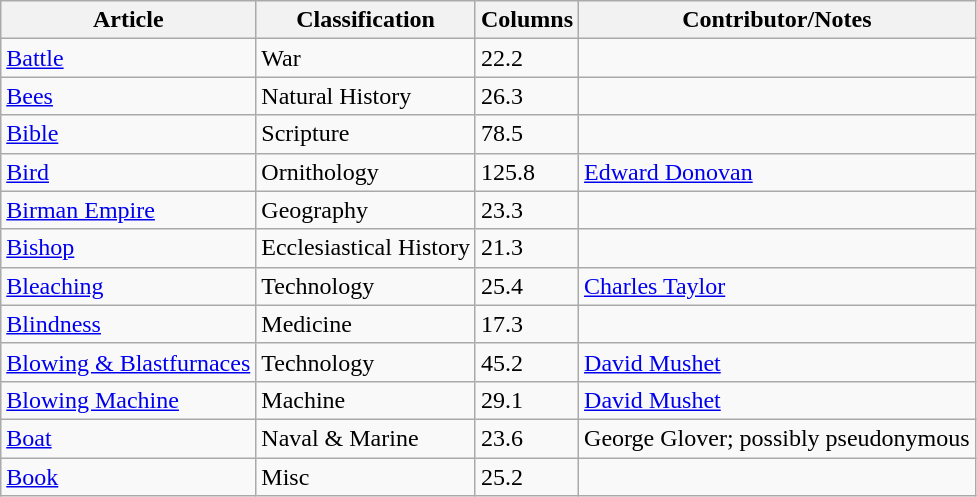<table class="wikitable">
<tr>
<th>Article</th>
<th>Classification</th>
<th>Columns</th>
<th>Contributor/Notes</th>
</tr>
<tr>
<td><a href='#'>Battle</a></td>
<td>War</td>
<td>22.2</td>
<td></td>
</tr>
<tr>
<td><a href='#'>Bees</a></td>
<td>Natural History</td>
<td>26.3</td>
<td></td>
</tr>
<tr>
<td><a href='#'>Bible</a></td>
<td>Scripture</td>
<td>78.5</td>
<td></td>
</tr>
<tr>
<td><a href='#'>Bird</a></td>
<td>Ornithology</td>
<td>125.8</td>
<td><a href='#'>Edward Donovan</a></td>
</tr>
<tr>
<td><a href='#'>Birman Empire</a></td>
<td>Geography</td>
<td>23.3</td>
<td></td>
</tr>
<tr>
<td><a href='#'>Bishop</a></td>
<td>Ecclesiastical History</td>
<td>21.3</td>
<td></td>
</tr>
<tr>
<td><a href='#'>Bleaching</a></td>
<td>Technology</td>
<td>25.4</td>
<td><a href='#'>Charles Taylor</a></td>
</tr>
<tr>
<td><a href='#'>Blindness</a></td>
<td>Medicine</td>
<td>17.3</td>
<td></td>
</tr>
<tr>
<td><a href='#'>Blowing & Blastfurnaces</a></td>
<td>Technology</td>
<td>45.2</td>
<td><a href='#'>David Mushet</a></td>
</tr>
<tr>
<td><a href='#'>Blowing Machine</a></td>
<td>Machine</td>
<td>29.1</td>
<td><a href='#'>David Mushet</a></td>
</tr>
<tr>
<td><a href='#'>Boat</a></td>
<td>Naval & Marine</td>
<td>23.6</td>
<td>George Glover; possibly pseudonymous</td>
</tr>
<tr>
<td><a href='#'>Book</a></td>
<td>Misc</td>
<td>25.2</td>
<td></td>
</tr>
</table>
